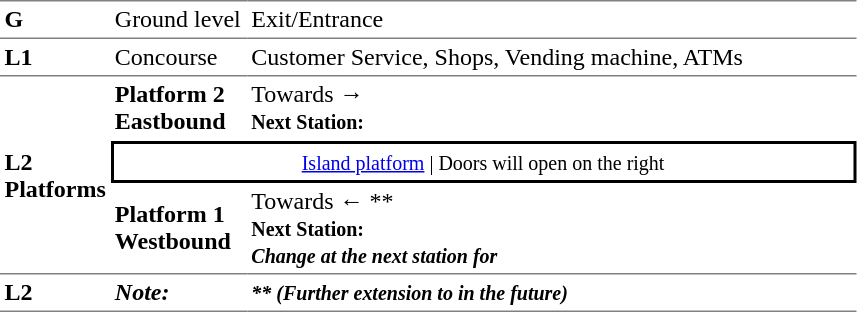<table table border=0 cellspacing=0 cellpadding=3>
<tr>
<td style="border-top:solid 1px gray;border-bottom:solid 1px gray;" width=50 valign=top><strong>G</strong></td>
<td style="border-top:solid 1px gray;border-bottom:solid 1px gray;" width=85 valign=top>Ground level</td>
<td style="border-top:solid 1px gray;border-bottom:solid 1px gray;" width=400 valign=top>Exit/Entrance</td>
</tr>
<tr>
<td style="border-bottom:solid 1px gray;"><strong>L1</strong></td>
<td style="border-bottom:solid 1px gray;">Concourse</td>
<td style="border-bottom:solid 1px gray;">Customer Service, Shops, Vending machine, ATMs</td>
</tr>
<tr>
<td style="border-bottom:solid 1px gray;" width=50 rowspan=3 text-align:center><strong>L2<br>Platforms</strong></td>
<td style="border-bottom:solid 1px white;" width=85><span><strong>Platform 2</strong><br><strong>Eastbound</strong></span></td>
<td style="border-bottom:solid 1px white;" width=400>Towards → <br><small><strong>Next Station:</strong> </small></td>
</tr>
<tr>
<td style="border-top:solid 2px black;border-right:solid 2px black;border-left:solid 2px black;border-bottom:solid 2px black;text-align:center;" colspan=2><small><a href='#'>Island platform</a> | Doors will open on the right </small></td>
</tr>
<tr>
<td style="border-bottom:solid 1px gray;" width=50><span><strong>Platform 1</strong><br><strong>Westbound</strong></span></td>
<td style="border-bottom:solid 1px gray;" width="400">Towards ←  **<br><small><strong>Next Station:</strong> <br><strong><em>Change at the next station for </em></strong></small></td>
</tr>
<tr>
<td style="border-bottom:solid 1px gray;" width="50" valign="top"><strong>L2</strong></td>
<td style="border-bottom:solid 1px gray;" width="85" valign="top"><strong><em>Note:</em></strong></td>
<td style="border-bottom:solid 1px gray;" width="400" valign="top"><strong><em><small>** (Further extension to  in the future)</small></em></strong></td>
</tr>
<tr>
</tr>
</table>
